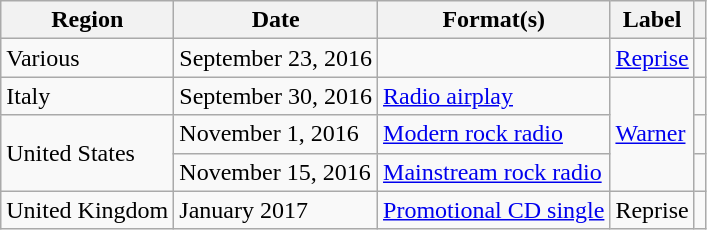<table class="wikitable">
<tr>
<th>Region</th>
<th>Date</th>
<th>Format(s)</th>
<th>Label</th>
<th></th>
</tr>
<tr>
<td>Various</td>
<td>September 23, 2016</td>
<td></td>
<td><a href='#'>Reprise</a></td>
<td></td>
</tr>
<tr>
<td>Italy</td>
<td>September 30, 2016</td>
<td><a href='#'>Radio airplay</a></td>
<td rowspan="3"><a href='#'>Warner</a></td>
<td></td>
</tr>
<tr>
<td rowspan="2">United States</td>
<td>November 1, 2016</td>
<td><a href='#'>Modern rock radio</a></td>
<td></td>
</tr>
<tr>
<td>November 15, 2016</td>
<td><a href='#'>Mainstream rock radio</a></td>
<td></td>
</tr>
<tr>
<td>United Kingdom</td>
<td>January 2017</td>
<td><a href='#'>Promotional CD single</a></td>
<td>Reprise</td>
<td></td>
</tr>
</table>
